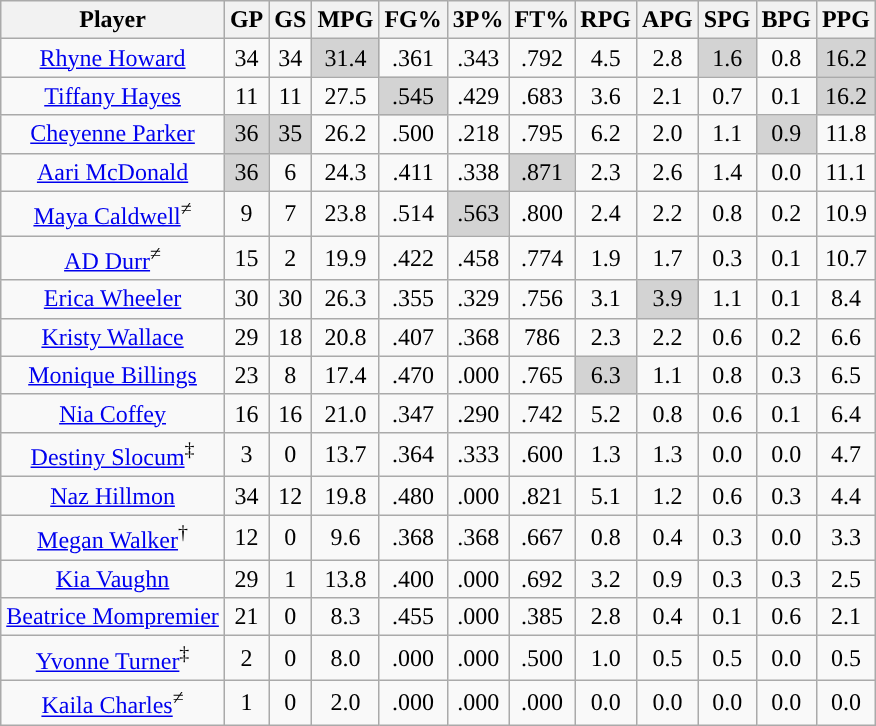<table class="wikitable sortable" style="text-align:center">
<tr>
<th>Player</th>
<th>GP</th>
<th>GS</th>
<th>MPG</th>
<th>FG%</th>
<th>3P%</th>
<th>FT%</th>
<th>RPG</th>
<th>APG</th>
<th>SPG</th>
<th>BPG</th>
<th>PPG</th>
</tr>
<tr>
<td><a href='#'>Rhyne Howard</a></td>
<td>34</td>
<td>34</td>
<td style="background:#D3D3D3;">31.4</td>
<td>.361</td>
<td>.343</td>
<td>.792</td>
<td>4.5</td>
<td>2.8</td>
<td style="background:#D3D3D3;">1.6</td>
<td>0.8</td>
<td style="background:#D3D3D3;">16.2</td>
</tr>
<tr>
<td><a href='#'>Tiffany Hayes</a></td>
<td>11</td>
<td>11</td>
<td>27.5</td>
<td style="background:#D3D3D3;">.545</td>
<td>.429</td>
<td>.683</td>
<td>3.6</td>
<td>2.1</td>
<td>0.7</td>
<td>0.1</td>
<td style="background:#D3D3D3;">16.2</td>
</tr>
<tr>
<td><a href='#'>Cheyenne Parker</a></td>
<td style="background:#D3D3D3;">36</td>
<td style="background:#D3D3D3;">35</td>
<td>26.2</td>
<td>.500</td>
<td>.218</td>
<td>.795</td>
<td>6.2</td>
<td>2.0</td>
<td>1.1</td>
<td style="background:#D3D3D3;">0.9</td>
<td>11.8</td>
</tr>
<tr>
<td><a href='#'>Aari McDonald</a></td>
<td style="background:#D3D3D3;">36</td>
<td>6</td>
<td>24.3</td>
<td>.411</td>
<td>.338</td>
<td style="background:#D3D3D3;">.871</td>
<td>2.3</td>
<td>2.6</td>
<td>1.4</td>
<td>0.0</td>
<td>11.1</td>
</tr>
<tr>
<td><a href='#'>Maya Caldwell</a><sup>≠</sup></td>
<td>9</td>
<td>7</td>
<td>23.8</td>
<td>.514</td>
<td style="background:#D3D3D3;">.563</td>
<td>.800</td>
<td>2.4</td>
<td>2.2</td>
<td>0.8</td>
<td>0.2</td>
<td>10.9</td>
</tr>
<tr>
<td><a href='#'>AD Durr</a><sup>≠</sup></td>
<td>15</td>
<td>2</td>
<td>19.9</td>
<td>.422</td>
<td>.458</td>
<td>.774</td>
<td>1.9</td>
<td>1.7</td>
<td>0.3</td>
<td>0.1</td>
<td>10.7</td>
</tr>
<tr>
<td><a href='#'>Erica Wheeler</a></td>
<td>30</td>
<td>30</td>
<td>26.3</td>
<td>.355</td>
<td>.329</td>
<td>.756</td>
<td>3.1</td>
<td style="background:#D3D3D3;">3.9</td>
<td>1.1</td>
<td>0.1</td>
<td>8.4</td>
</tr>
<tr>
<td><a href='#'>Kristy Wallace</a></td>
<td>29</td>
<td>18</td>
<td>20.8</td>
<td>.407</td>
<td>.368</td>
<td>786</td>
<td>2.3</td>
<td>2.2</td>
<td>0.6</td>
<td>0.2</td>
<td>6.6</td>
</tr>
<tr>
<td><a href='#'>Monique Billings</a></td>
<td>23</td>
<td>8</td>
<td>17.4</td>
<td>.470</td>
<td>.000</td>
<td>.765</td>
<td style="background:#D3D3D3;">6.3</td>
<td>1.1</td>
<td>0.8</td>
<td>0.3</td>
<td>6.5</td>
</tr>
<tr>
<td><a href='#'>Nia Coffey</a></td>
<td>16</td>
<td>16</td>
<td>21.0</td>
<td>.347</td>
<td>.290</td>
<td>.742</td>
<td>5.2</td>
<td>0.8</td>
<td>0.6</td>
<td>0.1</td>
<td>6.4</td>
</tr>
<tr>
<td><a href='#'>Destiny Slocum</a><sup>‡</sup></td>
<td>3</td>
<td>0</td>
<td>13.7</td>
<td>.364</td>
<td>.333</td>
<td>.600</td>
<td>1.3</td>
<td>1.3</td>
<td>0.0</td>
<td>0.0</td>
<td>4.7</td>
</tr>
<tr>
<td><a href='#'>Naz Hillmon</a></td>
<td>34</td>
<td>12</td>
<td>19.8</td>
<td>.480</td>
<td>.000</td>
<td>.821</td>
<td>5.1</td>
<td>1.2</td>
<td>0.6</td>
<td>0.3</td>
<td>4.4</td>
</tr>
<tr>
<td><a href='#'>Megan Walker</a><sup>†</sup></td>
<td>12</td>
<td>0</td>
<td>9.6</td>
<td>.368</td>
<td>.368</td>
<td>.667</td>
<td>0.8</td>
<td>0.4</td>
<td>0.3</td>
<td>0.0</td>
<td>3.3</td>
</tr>
<tr>
<td><a href='#'>Kia Vaughn</a></td>
<td>29</td>
<td>1</td>
<td>13.8</td>
<td>.400</td>
<td>.000</td>
<td>.692</td>
<td>3.2</td>
<td>0.9</td>
<td>0.3</td>
<td>0.3</td>
<td>2.5</td>
</tr>
<tr>
<td><a href='#'>Beatrice Mompremier</a></td>
<td>21</td>
<td>0</td>
<td>8.3</td>
<td>.455</td>
<td>.000</td>
<td>.385</td>
<td>2.8</td>
<td>0.4</td>
<td>0.1</td>
<td>0.6</td>
<td>2.1</td>
</tr>
<tr>
<td><a href='#'>Yvonne Turner</a><sup>‡</sup></td>
<td>2</td>
<td>0</td>
<td>8.0</td>
<td>.000</td>
<td>.000</td>
<td>.500</td>
<td>1.0</td>
<td>0.5</td>
<td>0.5</td>
<td>0.0</td>
<td>0.5</td>
</tr>
<tr>
<td><a href='#'>Kaila Charles</a><sup>≠</sup></td>
<td>1</td>
<td>0</td>
<td>2.0</td>
<td>.000</td>
<td>.000</td>
<td>.000</td>
<td>0.0</td>
<td>0.0</td>
<td>0.0</td>
<td>0.0</td>
<td>0.0</td>
</tr>
</table>
